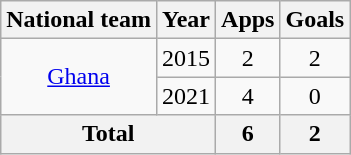<table class=wikitable style=text-align:center>
<tr>
<th>National team</th>
<th>Year</th>
<th>Apps</th>
<th>Goals</th>
</tr>
<tr>
<td rowspan="2"><a href='#'>Ghana</a></td>
<td>2015</td>
<td>2</td>
<td>2</td>
</tr>
<tr>
<td>2021</td>
<td>4</td>
<td>0</td>
</tr>
<tr>
<th colspan=2>Total</th>
<th>6</th>
<th>2</th>
</tr>
</table>
